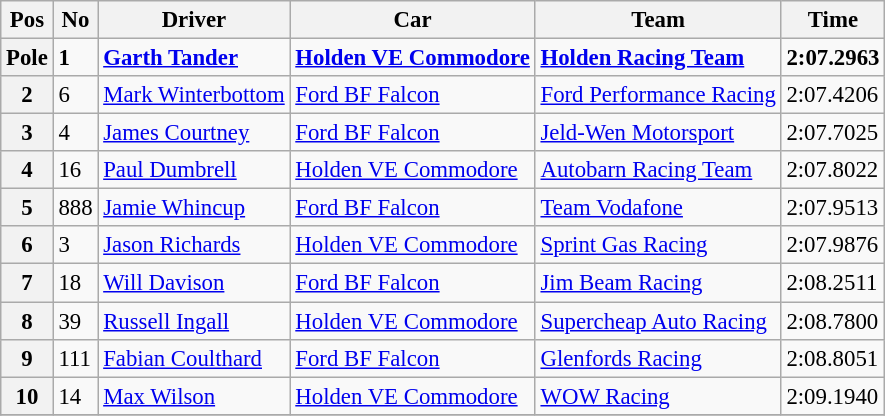<table class="wikitable" style="font-size: 95%;">
<tr>
<th>Pos</th>
<th>No</th>
<th>Driver</th>
<th>Car</th>
<th>Team</th>
<th>Time</th>
</tr>
<tr style="font-weight:bold">
<th>Pole</th>
<td>1</td>
<td> <a href='#'>Garth Tander</a></td>
<td><a href='#'>Holden VE Commodore</a></td>
<td><a href='#'>Holden Racing Team</a></td>
<td>2:07.2963</td>
</tr>
<tr>
<th>2</th>
<td>6</td>
<td> <a href='#'>Mark Winterbottom</a></td>
<td><a href='#'>Ford BF Falcon</a></td>
<td><a href='#'>Ford Performance Racing</a></td>
<td>2:07.4206</td>
</tr>
<tr>
<th>3</th>
<td>4</td>
<td> <a href='#'>James Courtney</a></td>
<td><a href='#'>Ford BF Falcon</a></td>
<td><a href='#'>Jeld-Wen Motorsport</a></td>
<td>2:07.7025</td>
</tr>
<tr>
<th>4</th>
<td>16</td>
<td> <a href='#'>Paul Dumbrell</a></td>
<td><a href='#'>Holden VE Commodore</a></td>
<td><a href='#'>Autobarn Racing Team</a></td>
<td>2:07.8022</td>
</tr>
<tr>
<th>5</th>
<td>888</td>
<td> <a href='#'>Jamie Whincup</a></td>
<td><a href='#'>Ford BF Falcon</a></td>
<td><a href='#'>Team Vodafone</a></td>
<td>2:07.9513</td>
</tr>
<tr>
<th>6</th>
<td>3</td>
<td> <a href='#'>Jason Richards</a></td>
<td><a href='#'>Holden VE Commodore</a></td>
<td><a href='#'>Sprint Gas Racing</a></td>
<td>2:07.9876</td>
</tr>
<tr>
<th>7</th>
<td>18</td>
<td> <a href='#'>Will Davison</a></td>
<td><a href='#'>Ford BF Falcon</a></td>
<td><a href='#'>Jim Beam Racing</a></td>
<td>2:08.2511</td>
</tr>
<tr>
<th>8</th>
<td>39</td>
<td> <a href='#'>Russell Ingall</a></td>
<td><a href='#'>Holden VE Commodore</a></td>
<td><a href='#'>Supercheap Auto Racing</a></td>
<td>2:08.7800</td>
</tr>
<tr>
<th>9</th>
<td>111</td>
<td> <a href='#'>Fabian Coulthard</a></td>
<td><a href='#'>Ford BF Falcon</a></td>
<td><a href='#'>Glenfords Racing</a></td>
<td>2:08.8051</td>
</tr>
<tr>
<th>10</th>
<td>14</td>
<td> <a href='#'>Max Wilson</a></td>
<td><a href='#'>Holden VE Commodore</a></td>
<td><a href='#'>WOW Racing</a></td>
<td>2:09.1940</td>
</tr>
<tr>
</tr>
</table>
